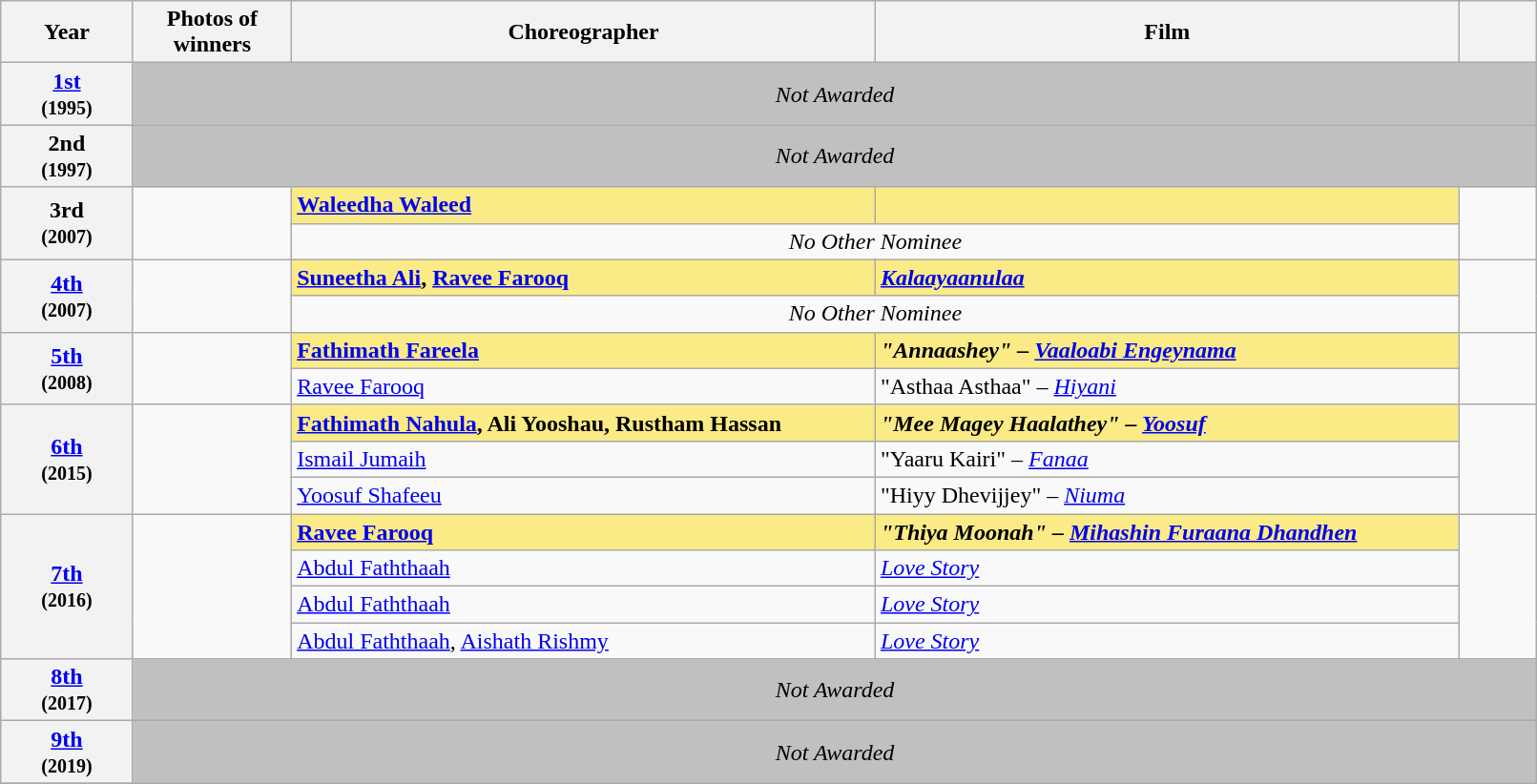<table class="wikitable sortable" style="width:85%; text-align:left;">
<tr>
<th scope="col" style="width:3%; text-align:center;">Year</th>
<th scope="col" style="width:3%;text-align:center;">Photos of winners</th>
<th scope="col" style="width:15%;text-align:center;">Choreographer</th>
<th scope="col" style="width:15%;text-align:center;">Film</th>
<th scope="col" style="width:2%" class="unsortable"></th>
</tr>
<tr>
<th scope="row" style="text-align:center"><a href='#'>1st</a><br><small>(1995)</small></th>
<td bgcolor="#C0C0C0" align="center" colspan="4"><em>Not Awarded</em></td>
</tr>
<tr>
<th scope="row" style="text-align:center">2nd<br><small>(1997)</small></th>
<td bgcolor="#C0C0C0" align="center" colspan="4"><em>Not Awarded</em></td>
</tr>
<tr>
<th scope="row" rowspan=2 style="text-align:center">3rd<br><small>(2007)</small></th>
<td rowspan=2 style="text-align:center"></td>
<td style="background:#FAEB86;"><strong><a href='#'>Waleedha Waleed</a></strong></td>
<td style="background:#FAEB86;"></td>
<td rowspan=2 style="text-align: center;"></td>
</tr>
<tr>
<td colspan=2 style="text-align:center"><em>No Other Nominee</em></td>
</tr>
<tr>
<th scope="row" rowspan=2 style="text-align:center"><a href='#'>4th</a><br><small>(2007)</small></th>
<td rowspan=2 style="text-align:center"></td>
<td style="background:#FAEB86;"><strong>   <a href='#'>Suneetha Ali</a>, <a href='#'>Ravee Farooq</a></strong></td>
<td style="background:#FAEB86;"><strong><em><a href='#'>Kalaayaanulaa</a></em></strong></td>
<td rowspan=2 style="text-align: center;"></td>
</tr>
<tr>
<td colspan=2 style="text-align:center"><em>No Other Nominee</em></td>
</tr>
<tr>
<th scope="row" rowspan=2 style="text-align:center"><a href='#'>5th</a><br><small>(2008)</small></th>
<td rowspan=2 style="text-align:center"></td>
<td style="background:#FAEB86;"><strong><a href='#'>Fathimath Fareela</a></strong></td>
<td style="background:#FAEB86;"><strong><em>"Annaashey" – <a href='#'>Vaaloabi Engeynama</a></em></strong></td>
<td rowspan=2 style="text-align: center;"></td>
</tr>
<tr>
<td><a href='#'>Ravee Farooq</a></td>
<td>"Asthaa Asthaa" – <em><a href='#'>Hiyani</a></em></td>
</tr>
<tr>
<th scope="row" rowspan=3 style="text-align:center"><a href='#'>6th</a><br><small>(2015)</small></th>
<td rowspan=3 style="text-align:center"></td>
<td style="background:#FAEB86;"><strong> <a href='#'>Fathimath Nahula</a>, Ali Yooshau, Rustham Hassan</strong></td>
<td style="background:#FAEB86;"><strong><em>"Mee Magey Haalathey" – <a href='#'>Yoosuf</a></em></strong></td>
<td rowspan=3 style="text-align: center;"></td>
</tr>
<tr>
<td><a href='#'>Ismail Jumaih</a></td>
<td>"Yaaru Kairi" – <em><a href='#'>Fanaa</a></em></td>
</tr>
<tr>
<td><a href='#'>Yoosuf Shafeeu</a></td>
<td>"Hiyy Dhevijjey" – <em><a href='#'>Niuma</a></em></td>
</tr>
<tr>
<th scope="row" rowspan=4 style="text-align:center"><a href='#'>7th</a><br><small>(2016)</small></th>
<td rowspan=4 style="text-align:center"></td>
<td style="background:#FAEB86;"><strong><a href='#'>Ravee Farooq</a></strong></td>
<td style="background:#FAEB86;"><strong><em>"Thiya Moonah" – <a href='#'>Mihashin Furaana Dhandhen</a></em></strong></td>
<td rowspan=4 style="text-align: center;"></td>
</tr>
<tr>
<td><a href='#'>Abdul Faththaah</a></td>
<td><em><a href='#'>Love Story</a></em></td>
</tr>
<tr>
<td><a href='#'>Abdul Faththaah</a></td>
<td><em><a href='#'>Love Story</a></em></td>
</tr>
<tr>
<td><a href='#'>Abdul Faththaah</a>, <a href='#'>Aishath Rishmy</a></td>
<td><em><a href='#'>Love Story</a></em></td>
</tr>
<tr>
<th scope="row" style="text-align:center"><a href='#'>8th</a><br><small>(2017)</small></th>
<td bgcolor="#C0C0C0" align="center" colspan="4"><em>Not Awarded</em></td>
</tr>
<tr>
<th scope="row" style="text-align:center"><a href='#'>9th</a><br><small>(2019)</small></th>
<td bgcolor="#C0C0C0" align="center" colspan="4"><em>Not Awarded</em></td>
</tr>
<tr>
</tr>
</table>
